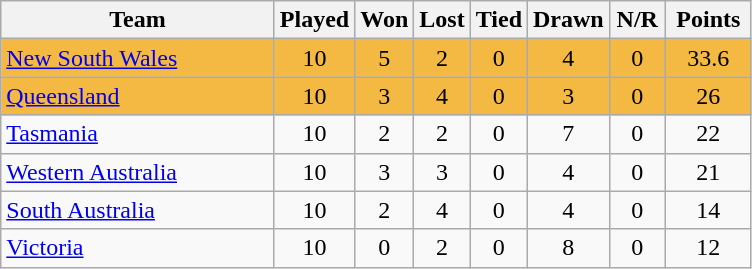<table class="wikitable" style="text-align:center;">
<tr>
<th width=175>Team</th>
<th style="width:30px;" abbr="Played">Played</th>
<th style="width:30px;" abbr="Won">Won</th>
<th style="width:30px;" abbr="Lost">Lost</th>
<th style="width:30px;" abbr="Tied">Tied</th>
<th style="width:30px;" abbr="Drawn">Drawn</th>
<th style="width:30px;" abbr="NR">N/R</th>
<th style="width:50px;" abbr="Points">Points</th>
</tr>
<tr style="background:#f4b942;">
<td style="text-align:left;"><a href='#'>New South Wales</a></td>
<td>10</td>
<td>5</td>
<td>2</td>
<td>0</td>
<td>4</td>
<td>0</td>
<td>33.6</td>
</tr>
<tr style="background:#f4b942;">
<td style="text-align:left;"><a href='#'>Queensland</a></td>
<td>10</td>
<td>3</td>
<td>4</td>
<td>0</td>
<td>3</td>
<td>0</td>
<td>26</td>
</tr>
<tr>
<td style="text-align:left;"><a href='#'>Tasmania</a></td>
<td>10</td>
<td>2</td>
<td>2</td>
<td>0</td>
<td>7</td>
<td>0</td>
<td>22</td>
</tr>
<tr>
<td style="text-align:left;"><a href='#'>Western Australia</a></td>
<td>10</td>
<td>3</td>
<td>3</td>
<td>0</td>
<td>4</td>
<td>0</td>
<td>21</td>
</tr>
<tr>
<td style="text-align:left;"><a href='#'>South Australia</a></td>
<td>10</td>
<td>2</td>
<td>4</td>
<td>0</td>
<td>4</td>
<td>0</td>
<td>14</td>
</tr>
<tr>
<td style="text-align:left;"><a href='#'>Victoria</a></td>
<td>10</td>
<td>0</td>
<td>2</td>
<td>0</td>
<td>8</td>
<td>0</td>
<td>12</td>
</tr>
</table>
